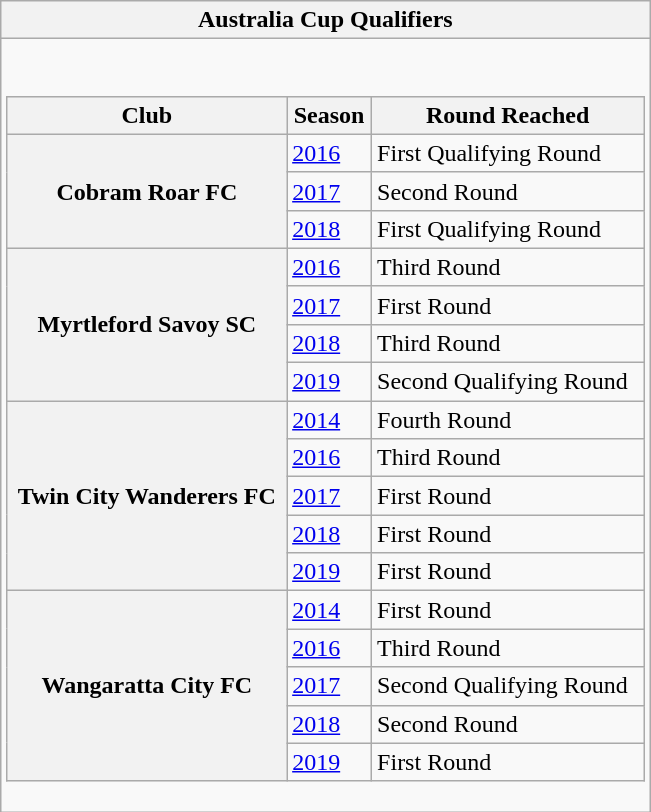<table class="wikitable collapsible collapsed">
<tr>
<th>Australia Cup Qualifiers</th>
</tr>
<tr>
<td><br><table class="wikitable sortable" style="width:100%; text-align:left">
<tr>
<th>Club</th>
<th>Season</th>
<th>Round Reached</th>
</tr>
<tr>
<th rowspan=3>Cobram Roar FC</th>
<td><a href='#'>2016</a></td>
<td>First Qualifying Round</td>
</tr>
<tr>
<td><a href='#'>2017</a></td>
<td>Second Round</td>
</tr>
<tr>
<td><a href='#'>2018</a></td>
<td>First Qualifying Round</td>
</tr>
<tr>
<th rowspan=4>Myrtleford Savoy SC</th>
<td><a href='#'>2016</a></td>
<td>Third Round</td>
</tr>
<tr>
<td><a href='#'>2017</a></td>
<td>First Round</td>
</tr>
<tr>
<td><a href='#'>2018</a></td>
<td>Third Round</td>
</tr>
<tr>
<td><a href='#'>2019</a></td>
<td>Second Qualifying Round</td>
</tr>
<tr>
<th rowspan=5>Twin City Wanderers FC</th>
<td><a href='#'>2014</a></td>
<td>Fourth Round</td>
</tr>
<tr>
<td><a href='#'>2016</a></td>
<td>Third Round</td>
</tr>
<tr>
<td><a href='#'>2017</a></td>
<td>First Round</td>
</tr>
<tr>
<td><a href='#'>2018</a></td>
<td>First Round</td>
</tr>
<tr>
<td><a href='#'>2019</a></td>
<td>First Round</td>
</tr>
<tr>
<th rowspan=5>Wangaratta City FC</th>
<td><a href='#'>2014</a></td>
<td>First Round</td>
</tr>
<tr>
<td><a href='#'>2016</a></td>
<td>Third Round</td>
</tr>
<tr>
<td><a href='#'>2017</a></td>
<td>Second Qualifying Round</td>
</tr>
<tr>
<td><a href='#'>2018</a></td>
<td>Second Round</td>
</tr>
<tr>
<td><a href='#'>2019</a></td>
<td>First Round</td>
</tr>
</table>
</td>
</tr>
</table>
